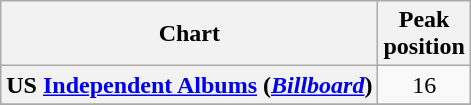<table class="wikitable plainrowheaders sortable" style="text-align:center;" border="1">
<tr>
<th scope="col">Chart</th>
<th scope="col">Peak<br>position</th>
</tr>
<tr>
<th scope="row">US <a href='#'>Independent Albums</a> (<em><a href='#'>Billboard</a></em>)</th>
<td>16</td>
</tr>
<tr>
</tr>
</table>
